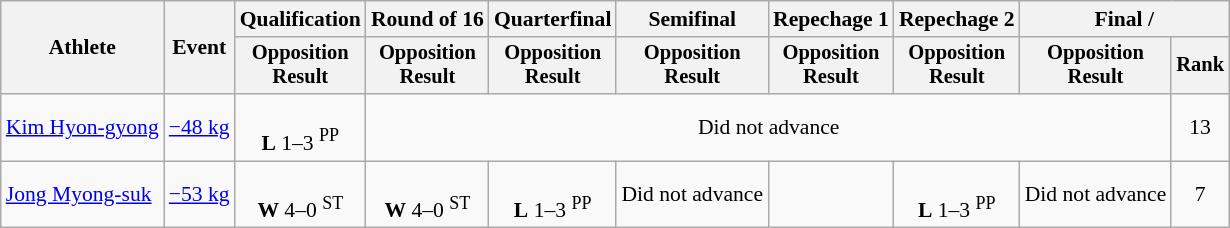<table class="wikitable" style="font-size:90%">
<tr>
<th rowspan=2>Athlete</th>
<th rowspan=2>Event</th>
<th>Qualification</th>
<th>Round of 16</th>
<th>Quarterfinal</th>
<th>Semifinal</th>
<th>Repechage 1</th>
<th>Repechage 2</th>
<th colspan=2>Final / </th>
</tr>
<tr style="font-size: 95%">
<th>Opposition<br>Result</th>
<th>Opposition<br>Result</th>
<th>Opposition<br>Result</th>
<th>Opposition<br>Result</th>
<th>Opposition<br>Result</th>
<th>Opposition<br>Result</th>
<th>Opposition<br>Result</th>
<th>Rank</th>
</tr>
<tr align=center>
<td align=left><a href='#'>Kim Hyon-gyong</a></td>
<td align=left><a href='#'>−48 kg</a></td>
<td><br><strong>L</strong> 1–3 <sup>PP</sup></td>
<td colspan=6>Did not advance</td>
<td>13</td>
</tr>
<tr align=center>
<td align=left><a href='#'>Jong Myong-suk</a></td>
<td align=left><a href='#'>−53 kg</a></td>
<td><br><strong>W</strong> 4–0 <sup>ST</sup></td>
<td><br><strong>W</strong> 4–0 <sup>ST</sup></td>
<td><br><strong>L</strong> 1–3 <sup>PP</sup></td>
<td>Did not advance</td>
<td></td>
<td><br><strong>L</strong> 1–3 <sup>PP</sup></td>
<td>Did not advance</td>
<td>7</td>
</tr>
</table>
